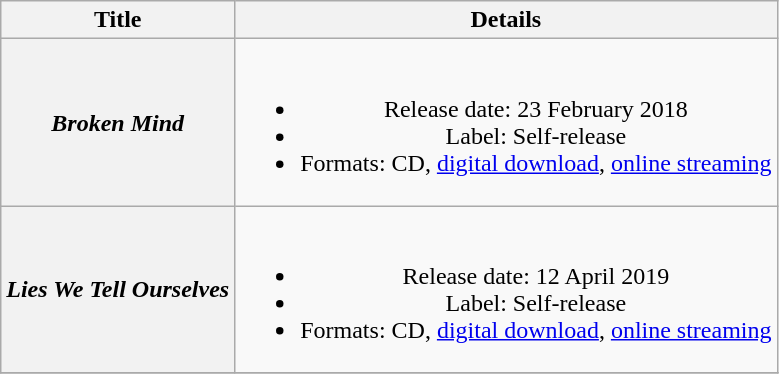<table class="wikitable plainrowheaders" style="text-align:center;">
<tr>
<th scope="col">Title</th>
<th scope="col">Details</th>
</tr>
<tr>
<th scope="row"><em>Broken Mind</em></th>
<td><br><ul><li>Release date: 23 February 2018</li><li>Label: Self-release</li><li>Formats: CD, <a href='#'>digital download</a>, <a href='#'>online streaming</a></li></ul></td>
</tr>
<tr>
<th scope="row"><em>Lies We Tell Ourselves</em></th>
<td><br><ul><li>Release date: 12 April 2019</li><li>Label: Self-release</li><li>Formats: CD, <a href='#'>digital download</a>, <a href='#'>online streaming</a></li></ul></td>
</tr>
<tr>
</tr>
</table>
